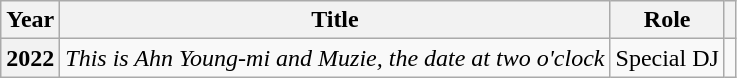<table class="wikitable plainrowheaders sortable">
<tr>
<th scope="col">Year</th>
<th scope="col">Title</th>
<th scope="col">Role</th>
<th scope="col" class="unsortable"></th>
</tr>
<tr>
<th scope="row">2022</th>
<td><em>This is Ahn Young-mi and Muzie, the date at two o'clock</em></td>
<td>Special DJ</td>
<td style="text-align:center"></td>
</tr>
</table>
